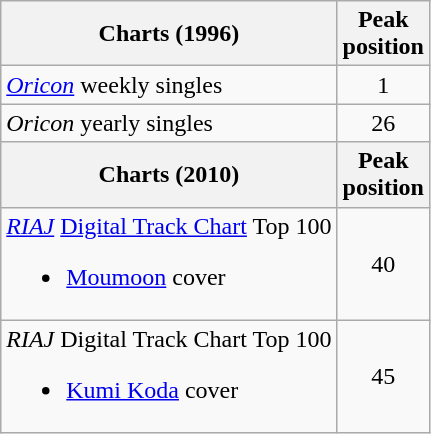<table class="wikitable">
<tr>
<th>Charts (1996)</th>
<th>Peak<br>position</th>
</tr>
<tr>
<td><em><a href='#'>Oricon</a></em> weekly singles</td>
<td align="center">1</td>
</tr>
<tr>
<td><em>Oricon</em> yearly singles</td>
<td align="center">26</td>
</tr>
<tr>
<th>Charts (2010)</th>
<th>Peak<br>position</th>
</tr>
<tr>
<td><em><a href='#'>RIAJ</a></em> <a href='#'>Digital Track Chart</a> Top 100<br><ul><li><a href='#'>Moumoon</a> cover</li></ul></td>
<td align="center">40</td>
</tr>
<tr>
<td><em>RIAJ</em> Digital Track Chart Top 100<br><ul><li><a href='#'>Kumi Koda</a> cover</li></ul></td>
<td align="center">45</td>
</tr>
</table>
